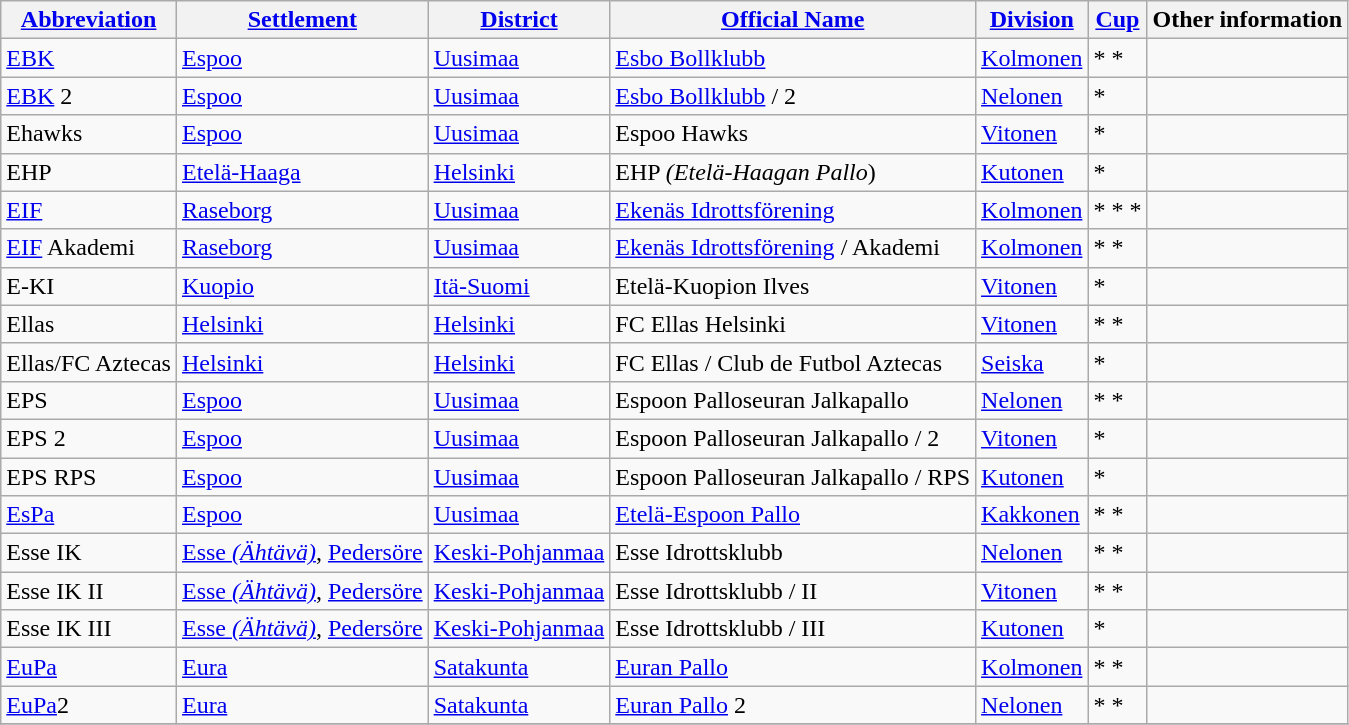<table class="wikitable" style="text-align:left">
<tr>
<th style= width="120px"><a href='#'>Abbreviation</a></th>
<th style= width="110px"><a href='#'>Settlement</a></th>
<th style= width="80px"><a href='#'>District</a></th>
<th style= width="200px"><a href='#'>Official Name</a></th>
<th style= width="80px"><a href='#'>Division</a></th>
<th style= width="40px"><a href='#'>Cup</a></th>
<th style= width="220px">Other information</th>
</tr>
<tr>
<td><a href='#'>EBK</a></td>
<td><a href='#'>Espoo</a></td>
<td><a href='#'>Uusimaa</a></td>
<td><a href='#'>Esbo Bollklubb</a></td>
<td><a href='#'>Kolmonen</a></td>
<td>* *</td>
<td></td>
</tr>
<tr>
<td><a href='#'>EBK</a> 2</td>
<td><a href='#'>Espoo</a></td>
<td><a href='#'>Uusimaa</a></td>
<td><a href='#'>Esbo Bollklubb</a> / 2</td>
<td><a href='#'>Nelonen</a></td>
<td>*</td>
<td></td>
</tr>
<tr>
<td>Ehawks</td>
<td><a href='#'>Espoo</a></td>
<td><a href='#'>Uusimaa</a></td>
<td>Espoo Hawks</td>
<td><a href='#'>Vitonen</a></td>
<td>*</td>
<td></td>
</tr>
<tr>
<td>EHP</td>
<td><a href='#'>Etelä-Haaga</a></td>
<td><a href='#'>Helsinki</a></td>
<td>EHP <em>(Etelä-Haagan Pallo</em>)</td>
<td><a href='#'>Kutonen</a></td>
<td>*</td>
<td></td>
</tr>
<tr>
<td><a href='#'>EIF</a></td>
<td><a href='#'>Raseborg</a></td>
<td><a href='#'>Uusimaa</a></td>
<td><a href='#'>Ekenäs Idrottsförening</a></td>
<td><a href='#'>Kolmonen</a></td>
<td>* * *</td>
<td></td>
</tr>
<tr>
<td><a href='#'>EIF</a> Akademi</td>
<td><a href='#'>Raseborg</a></td>
<td><a href='#'>Uusimaa</a></td>
<td><a href='#'>Ekenäs Idrottsförening</a> / Akademi</td>
<td><a href='#'>Kolmonen</a></td>
<td>* *</td>
<td></td>
</tr>
<tr>
<td>E-KI</td>
<td><a href='#'>Kuopio</a></td>
<td><a href='#'>Itä-Suomi</a></td>
<td>Etelä-Kuopion Ilves</td>
<td><a href='#'>Vitonen</a></td>
<td>*</td>
<td></td>
</tr>
<tr>
<td>Ellas</td>
<td><a href='#'>Helsinki</a></td>
<td><a href='#'>Helsinki</a></td>
<td>FC Ellas Helsinki</td>
<td><a href='#'>Vitonen</a></td>
<td>* *</td>
<td></td>
</tr>
<tr>
<td>Ellas/FC Aztecas</td>
<td><a href='#'>Helsinki</a></td>
<td><a href='#'>Helsinki</a></td>
<td>FC Ellas / Club de Futbol Aztecas</td>
<td><a href='#'>Seiska</a></td>
<td>*</td>
<td></td>
</tr>
<tr>
<td>EPS</td>
<td><a href='#'>Espoo</a></td>
<td><a href='#'>Uusimaa</a></td>
<td>Espoon Palloseuran Jalkapallo</td>
<td><a href='#'>Nelonen</a></td>
<td>* *</td>
<td></td>
</tr>
<tr>
<td>EPS 2</td>
<td><a href='#'>Espoo</a></td>
<td><a href='#'>Uusimaa</a></td>
<td>Espoon Palloseuran Jalkapallo / 2</td>
<td><a href='#'>Vitonen</a></td>
<td>*</td>
<td></td>
</tr>
<tr>
<td>EPS RPS</td>
<td><a href='#'>Espoo</a></td>
<td><a href='#'>Uusimaa</a></td>
<td>Espoon Palloseuran Jalkapallo / RPS</td>
<td><a href='#'>Kutonen</a></td>
<td>*</td>
<td></td>
</tr>
<tr>
<td><a href='#'>EsPa</a></td>
<td><a href='#'>Espoo</a></td>
<td><a href='#'>Uusimaa</a></td>
<td><a href='#'>Etelä-Espoon Pallo</a></td>
<td><a href='#'>Kakkonen</a></td>
<td>* *</td>
<td></td>
</tr>
<tr>
<td>Esse IK</td>
<td><a href='#'> Esse <em>(Ähtävä)</em></a>, <a href='#'>Pedersöre</a></td>
<td><a href='#'>Keski-Pohjanmaa</a></td>
<td>Esse Idrottsklubb</td>
<td><a href='#'>Nelonen</a></td>
<td>* *</td>
<td></td>
</tr>
<tr>
<td>Esse IK II</td>
<td><a href='#'> Esse <em>(Ähtävä)</em></a>, <a href='#'>Pedersöre</a></td>
<td><a href='#'>Keski-Pohjanmaa</a></td>
<td>Esse Idrottsklubb / II</td>
<td><a href='#'>Vitonen</a></td>
<td>* *</td>
<td></td>
</tr>
<tr>
<td>Esse IK III</td>
<td><a href='#'> Esse <em>(Ähtävä)</em></a>, <a href='#'>Pedersöre</a></td>
<td><a href='#'>Keski-Pohjanmaa</a></td>
<td>Esse Idrottsklubb / III</td>
<td><a href='#'>Kutonen</a></td>
<td>*</td>
<td></td>
</tr>
<tr>
<td><a href='#'>EuPa</a></td>
<td><a href='#'>Eura</a></td>
<td><a href='#'>Satakunta</a></td>
<td><a href='#'>Euran Pallo</a></td>
<td><a href='#'>Kolmonen</a></td>
<td>* *</td>
<td></td>
</tr>
<tr>
<td><a href='#'>EuPa</a>2</td>
<td><a href='#'>Eura</a></td>
<td><a href='#'>Satakunta</a></td>
<td><a href='#'>Euran Pallo</a> 2</td>
<td><a href='#'>Nelonen</a></td>
<td>* *</td>
<td></td>
</tr>
<tr>
</tr>
</table>
